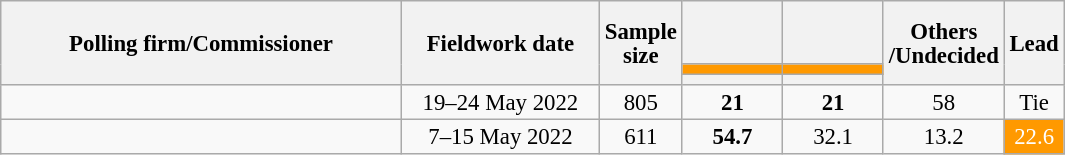<table class="wikitable collapsible" style="text-align:center; font-size:95%; line-height:16px;">
<tr style="height:42px;">
<th rowspan="3" style="width:260px;">Polling firm/Commissioner</th>
<th rowspan="3" style="width:125px;">Fieldwork date</th>
<th rowspan="3" style="width:40px;">Sample size</th>
<th class="unsortable" style="width:60px;"></th>
<th class="unsortable" style="width:60px;"></th>
<th rowspan="3" style="width:60px;">Others<br>/Undecided</th>
<th rowspan="3" style="width:30px;">Lead</th>
</tr>
<tr>
<th style="color:inherit;background:#FF9900;"></th>
<th style="color:inherit;background:#FF9900;"></th>
</tr>
<tr>
<th></th>
<th></th>
</tr>
<tr>
<td></td>
<td data-sort-value="2019-10-03">19–24 May 2022</td>
<td>805</td>
<td><strong>21</strong></td>
<td><strong>21</strong></td>
<td>58</td>
<td>Tie</td>
</tr>
<tr>
<td></td>
<td data-sort-value="2019-10-03">7–15 May 2022</td>
<td>611</td>
<td><strong>54.7</strong></td>
<td>32.1</td>
<td>13.2</td>
<td style="background:#FF9900; color:white;">22.6</td>
</tr>
</table>
